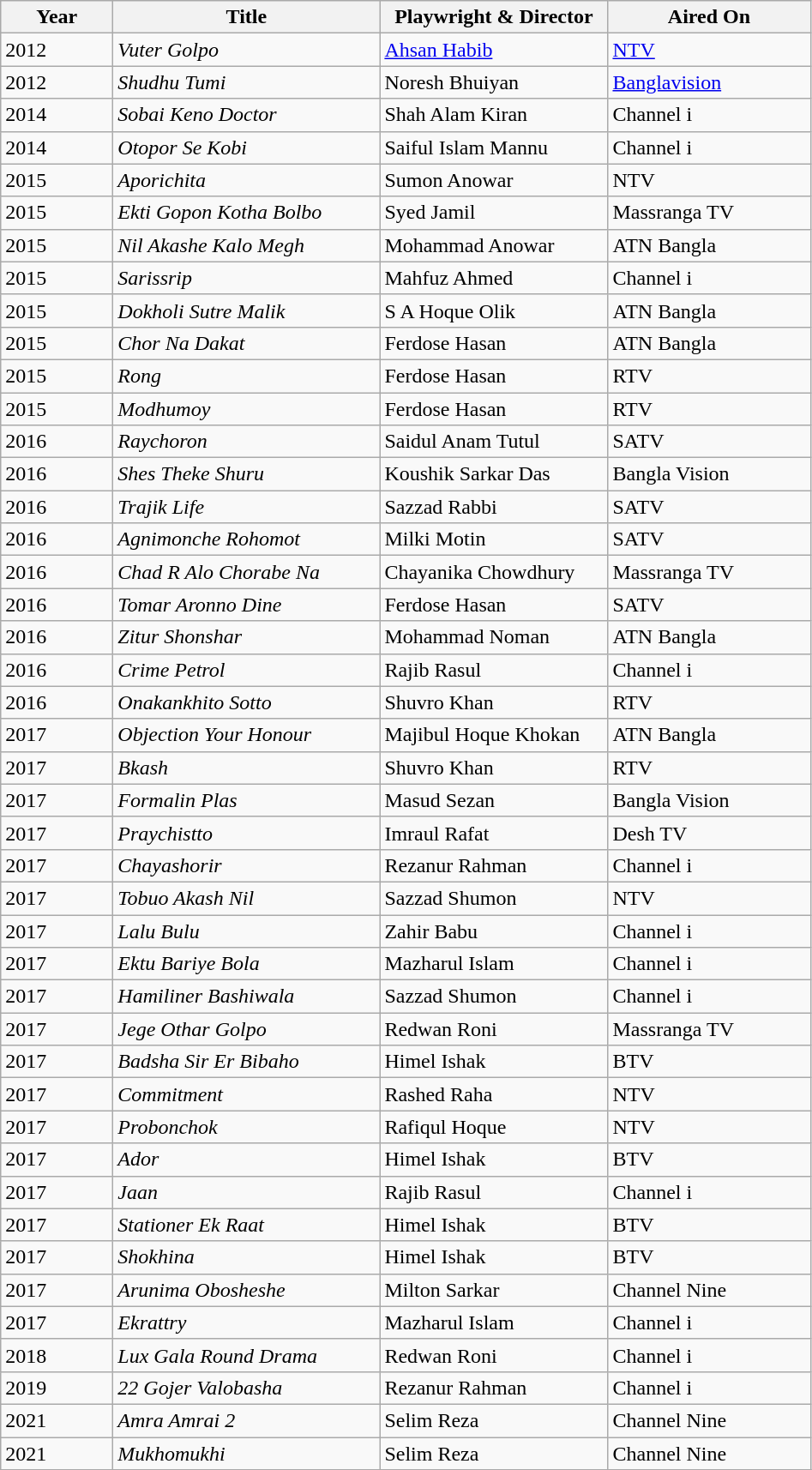<table class="wikitable sortable">
<tr>
<th scope="col" style="width:80px;">Year</th>
<th class="unsortable" scope="col" style="width:200px;">Title</th>
<th class="unsortable" scope="col" style="width:170px;">Playwright & Director</th>
<th class="unsortable" scope="col" style="width:150px;">Aired On</th>
</tr>
<tr>
<td style="text-align:left;">2012</td>
<td><em>Vuter Golpo</em></td>
<td><a href='#'>Ahsan Habib</a></td>
<td><a href='#'>NTV</a></td>
</tr>
<tr>
<td style="text-align:left;">2012</td>
<td><em>Shudhu Tumi</em></td>
<td>Noresh Bhuiyan</td>
<td><a href='#'>Banglavision</a></td>
</tr>
<tr>
<td style="text-align:left;">2014</td>
<td><em>Sobai Keno Doctor</em></td>
<td>Shah Alam Kiran</td>
<td>Channel i</td>
</tr>
<tr>
<td style="text-align:left;">2014</td>
<td><em>Otopor Se Kobi</em></td>
<td>Saiful Islam Mannu</td>
<td>Channel i</td>
</tr>
<tr>
<td style="text-align:left;">2015</td>
<td><em>Aporichita</em></td>
<td>Sumon Anowar</td>
<td>NTV</td>
</tr>
<tr>
<td style="text-align:left;">2015</td>
<td><em>Ekti Gopon Kotha Bolbo</em></td>
<td>Syed Jamil</td>
<td>Massranga TV</td>
</tr>
<tr>
<td style="text-align:left;">2015</td>
<td><em>Nil Akashe Kalo Megh</em></td>
<td>Mohammad Anowar</td>
<td>ATN Bangla</td>
</tr>
<tr>
<td style="text-align:left;">2015</td>
<td><em>Sarissrip</em></td>
<td>Mahfuz Ahmed</td>
<td>Channel i</td>
</tr>
<tr>
<td style="text-align:left;">2015</td>
<td><em>Dokholi Sutre Malik</em></td>
<td>S A Hoque Olik</td>
<td>ATN Bangla</td>
</tr>
<tr>
<td style="text-align:left;">2015</td>
<td><em>Chor Na Dakat</em></td>
<td>Ferdose Hasan</td>
<td>ATN Bangla</td>
</tr>
<tr>
<td style="text-align:left;">2015</td>
<td><em>Rong</em></td>
<td>Ferdose Hasan</td>
<td>RTV</td>
</tr>
<tr>
<td style="text-align:left;">2015</td>
<td><em>Modhumoy</em></td>
<td>Ferdose Hasan</td>
<td>RTV</td>
</tr>
<tr>
<td style="text-align:left;">2016</td>
<td><em>Raychoron</em></td>
<td>Saidul Anam Tutul</td>
<td>SATV</td>
</tr>
<tr>
<td style="text-align:left;">2016</td>
<td><em>Shes Theke Shuru</em></td>
<td>Koushik Sarkar Das</td>
<td>Bangla Vision</td>
</tr>
<tr>
<td style="text-align:left;">2016</td>
<td><em>Trajik Life</em></td>
<td>Sazzad Rabbi</td>
<td>SATV</td>
</tr>
<tr>
<td style="text-align:left;">2016</td>
<td><em>Agnimonche Rohomot</em></td>
<td>Milki Motin</td>
<td>SATV</td>
</tr>
<tr>
<td style="text-align:left;">2016</td>
<td><em>Chad R Alo Chorabe Na</em></td>
<td>Chayanika Chowdhury</td>
<td>Massranga TV</td>
</tr>
<tr>
<td style="text-align:left;">2016</td>
<td><em>Tomar Aronno Dine</em></td>
<td>Ferdose Hasan</td>
<td>SATV</td>
</tr>
<tr>
<td style="text-align:left;">2016</td>
<td><em>Zitur Shonshar</em></td>
<td>Mohammad Noman</td>
<td>ATN Bangla</td>
</tr>
<tr>
<td style="text-align:left;">2016</td>
<td><em>Crime Petrol</em></td>
<td>Rajib Rasul</td>
<td>Channel i</td>
</tr>
<tr>
<td style="text-align:left;">2016</td>
<td><em>Onakankhito Sotto</em></td>
<td>Shuvro Khan</td>
<td>RTV</td>
</tr>
<tr>
<td style="text-align:left;">2017</td>
<td><em>Objection Your Honour</em></td>
<td>Majibul Hoque Khokan</td>
<td>ATN Bangla</td>
</tr>
<tr>
<td style="text-align:left;">2017</td>
<td><em>Bkash</em></td>
<td>Shuvro Khan</td>
<td>RTV</td>
</tr>
<tr>
<td style="text-align:left;">2017</td>
<td><em>Formalin Plas</em></td>
<td>Masud Sezan</td>
<td>Bangla Vision</td>
</tr>
<tr>
<td style="text-align:left;">2017</td>
<td><em>Praychistto</em></td>
<td>Imraul Rafat</td>
<td>Desh TV</td>
</tr>
<tr>
<td style="text-align:left;">2017</td>
<td><em>Chayashorir</em></td>
<td>Rezanur Rahman</td>
<td>Channel i</td>
</tr>
<tr>
<td style="text-align:left;">2017</td>
<td><em>Tobuo Akash Nil</em></td>
<td>Sazzad Shumon</td>
<td>NTV</td>
</tr>
<tr>
<td style="text-align:left;">2017</td>
<td><em>Lalu Bulu</em></td>
<td>Zahir Babu</td>
<td>Channel i</td>
</tr>
<tr>
<td style="text-align:left;">2017</td>
<td><em>Ektu Bariye Bola</em></td>
<td>Mazharul Islam</td>
<td>Channel i</td>
</tr>
<tr>
<td style="text-align:left;">2017</td>
<td><em>Hamiliner Bashiwala</em></td>
<td>Sazzad Shumon</td>
<td>Channel i</td>
</tr>
<tr>
<td style="text-align:left;">2017</td>
<td><em>Jege Othar Golpo</em></td>
<td>Redwan Roni</td>
<td>Massranga TV</td>
</tr>
<tr>
<td style="text-align:left;">2017</td>
<td><em>Badsha Sir Er Bibaho</em></td>
<td>Himel Ishak</td>
<td>BTV</td>
</tr>
<tr>
<td style="text-align:left;">2017</td>
<td><em>Commitment</em></td>
<td>Rashed Raha</td>
<td>NTV</td>
</tr>
<tr>
<td style="text-align:left;">2017</td>
<td><em>Probonchok</em></td>
<td>Rafiqul Hoque</td>
<td>NTV</td>
</tr>
<tr>
<td style="text-align:left;">2017</td>
<td><em>Ador</em></td>
<td>Himel Ishak</td>
<td>BTV</td>
</tr>
<tr>
<td style="text-align:left;">2017</td>
<td><em>Jaan</em></td>
<td>Rajib Rasul</td>
<td>Channel i</td>
</tr>
<tr>
<td style="text-align:left;">2017</td>
<td><em>Stationer Ek Raat</em></td>
<td>Himel Ishak</td>
<td>BTV</td>
</tr>
<tr>
<td style="text-align:left;">2017</td>
<td><em>Shokhina</em></td>
<td>Himel Ishak</td>
<td>BTV</td>
</tr>
<tr>
<td style="text-align:left;">2017</td>
<td><em>Arunima Obosheshe</em></td>
<td>Milton Sarkar</td>
<td>Channel Nine</td>
</tr>
<tr>
<td style="text-align:left;">2017</td>
<td><em>Ekrattry</em></td>
<td>Mazharul Islam</td>
<td>Channel i</td>
</tr>
<tr>
<td style="text-align:left;">2018</td>
<td><em>Lux Gala Round Drama</em></td>
<td>Redwan Roni</td>
<td>Channel i</td>
</tr>
<tr>
<td style="text-align:left;">2019</td>
<td><em>22 Gojer Valobasha</em></td>
<td>Rezanur Rahman</td>
<td>Channel i</td>
</tr>
<tr>
<td style="text-align:left;">2021</td>
<td><em>Amra Amrai 2</em></td>
<td>Selim Reza</td>
<td>Channel Nine</td>
</tr>
<tr>
<td style="text-align:left;">2021</td>
<td><em>Mukhomukhi</em></td>
<td>Selim Reza</td>
<td>Channel Nine</td>
</tr>
<tr>
</tr>
</table>
